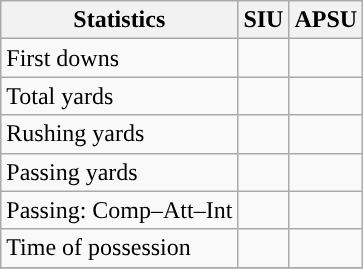<table class="wikitable" style="float: left;">
<tr>
<th>Statistics</th>
<th>SIU</th>
<th>APSU</th>
</tr>
<tr>
<td>First downs</td>
<td></td>
<td></td>
</tr>
<tr>
<td>Total yards</td>
<td></td>
<td></td>
</tr>
<tr>
<td>Rushing yards</td>
<td></td>
<td></td>
</tr>
<tr>
<td>Passing yards</td>
<td></td>
<td></td>
</tr>
<tr>
<td>Passing: Comp–Att–Int</td>
<td></td>
<td></td>
</tr>
<tr>
<td>Time of possession</td>
<td></td>
<td></td>
</tr>
<tr>
</tr>
</table>
